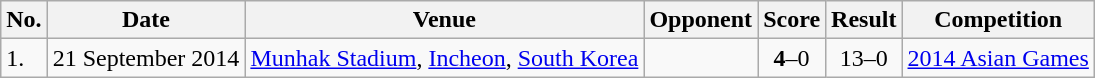<table class="wikitable">
<tr>
<th>No.</th>
<th>Date</th>
<th>Venue</th>
<th>Opponent</th>
<th>Score</th>
<th>Result</th>
<th>Competition</th>
</tr>
<tr>
<td>1.</td>
<td>21 September 2014</td>
<td><a href='#'>Munhak Stadium</a>, <a href='#'>Incheon</a>, <a href='#'>South Korea</a></td>
<td></td>
<td align=center><strong>4</strong>–0</td>
<td align=center>13–0</td>
<td><a href='#'>2014 Asian Games</a></td>
</tr>
</table>
